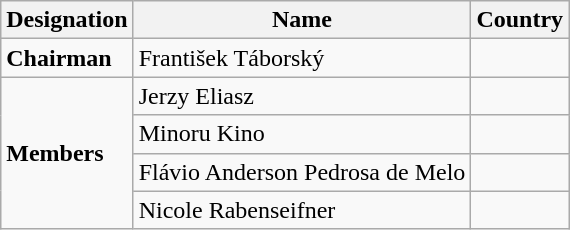<table class="wikitable">
<tr>
<th>Designation</th>
<th>Name</th>
<th>Country</th>
</tr>
<tr>
<td><strong>Chairman</strong></td>
<td>František Táborský</td>
<td></td>
</tr>
<tr>
<td rowspan=4><strong>Members</strong></td>
<td>Jerzy Eliasz</td>
<td></td>
</tr>
<tr>
<td>Minoru Kino</td>
<td></td>
</tr>
<tr>
<td>Flávio Anderson Pedrosa de Melo</td>
<td></td>
</tr>
<tr>
<td>Nicole Rabenseifner</td>
<td></td>
</tr>
</table>
